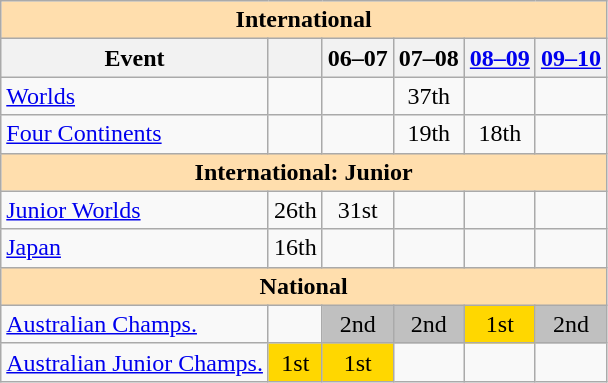<table class="wikitable" style="text-align:center">
<tr>
<th style="background-color: #ffdead; " colspan=6 align=center>International</th>
</tr>
<tr>
<th>Event</th>
<th></th>
<th>06–07</th>
<th>07–08</th>
<th><a href='#'>08–09</a></th>
<th><a href='#'>09–10</a></th>
</tr>
<tr>
<td align=left><a href='#'>Worlds</a></td>
<td></td>
<td></td>
<td>37th</td>
<td></td>
<td></td>
</tr>
<tr>
<td align=left><a href='#'>Four Continents</a></td>
<td></td>
<td></td>
<td>19th</td>
<td>18th</td>
<td></td>
</tr>
<tr>
<th style="background-color: #ffdead; " colspan=6 align=center>International: Junior</th>
</tr>
<tr>
<td align=left><a href='#'>Junior Worlds</a></td>
<td>26th</td>
<td>31st</td>
<td></td>
<td></td>
<td></td>
</tr>
<tr>
<td align=left> <a href='#'>Japan</a></td>
<td>16th</td>
<td></td>
<td></td>
<td></td>
<td></td>
</tr>
<tr>
<th style="background-color: #ffdead; " colspan=6 align=center>National</th>
</tr>
<tr>
<td align=left><a href='#'>Australian Champs.</a></td>
<td></td>
<td bgcolor=silver>2nd</td>
<td bgcolor=silver>2nd</td>
<td bgcolor=gold>1st</td>
<td bgcolor=silver>2nd</td>
</tr>
<tr>
<td align=left><a href='#'>Australian Junior Champs.</a></td>
<td bgcolor=gold>1st</td>
<td bgcolor=gold>1st</td>
<td></td>
<td></td>
<td></td>
</tr>
</table>
